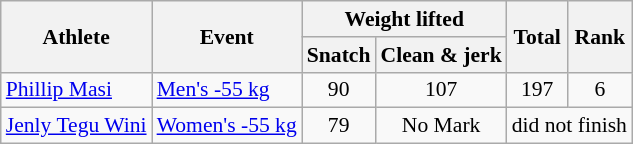<table class=wikitable style="text-align:center; font-size:90%">
<tr>
<th rowspan="2">Athlete</th>
<th rowspan="2">Event</th>
<th colspan="2">Weight lifted</th>
<th rowspan="2">Total</th>
<th rowspan="2">Rank</th>
</tr>
<tr>
<th>Snatch</th>
<th>Clean & jerk</th>
</tr>
<tr>
<td align=left><a href='#'>Phillip Masi</a></td>
<td align=left><a href='#'>Men's -55 kg</a></td>
<td>90</td>
<td>107</td>
<td>197</td>
<td>6</td>
</tr>
<tr>
<td align=left><a href='#'>Jenly Tegu Wini</a></td>
<td align=left><a href='#'>Women's -55 kg</a></td>
<td>79</td>
<td>No Mark</td>
<td colspan=2>did not finish</td>
</tr>
</table>
